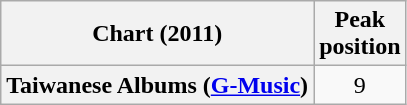<table class="wikitable plainrowheaders">
<tr>
<th scope="col">Chart (2011)</th>
<th scope="col">Peak<br>position</th>
</tr>
<tr>
<th scope="row">Taiwanese Albums (<a href='#'>G-Music</a>)</th>
<td align="center">9</td>
</tr>
</table>
